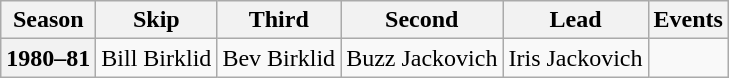<table class="wikitable">
<tr>
<th scope="col">Season</th>
<th scope="col">Skip</th>
<th scope="col">Third</th>
<th scope="col">Second</th>
<th scope="col">Lead</th>
<th scope="col">Events</th>
</tr>
<tr>
<th scope="row">1980–81</th>
<td>Bill Birklid</td>
<td>Bev Birklid</td>
<td>Buzz Jackovich</td>
<td>Iris Jackovich</td>
<td></td>
</tr>
</table>
